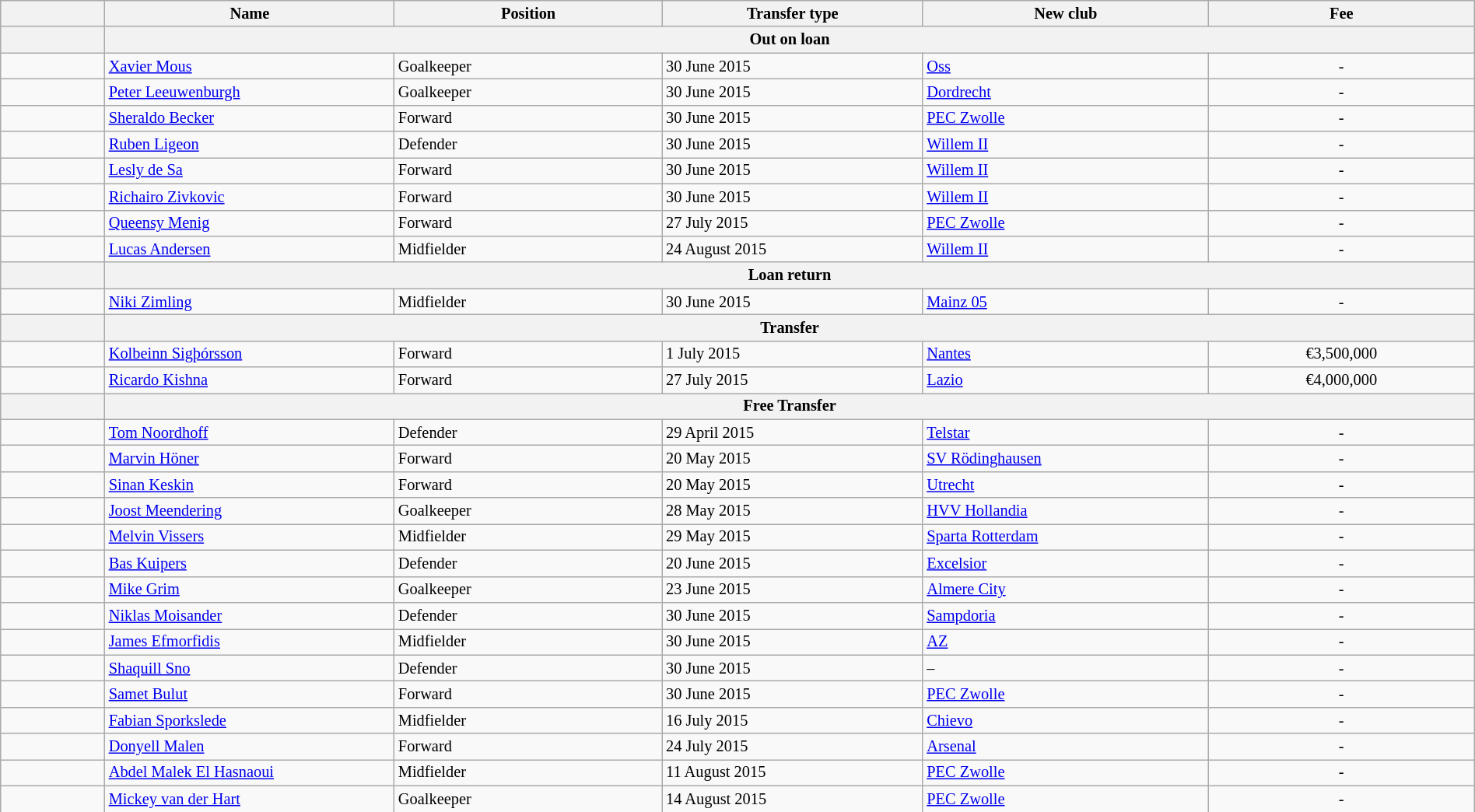<table class="wikitable" style="width:100%; font-size:85%;">
<tr>
<th width="2%"></th>
<th width="5%">Name</th>
<th width="5%">Position</th>
<th width="5%">Transfer type</th>
<th width="5%">New club</th>
<th width="5%">Fee</th>
</tr>
<tr>
<th></th>
<th colspan="5" align="center">Out on loan</th>
</tr>
<tr>
<td align=center></td>
<td align=left> <a href='#'>Xavier Mous</a></td>
<td align=left>Goalkeeper</td>
<td align=left>30 June 2015</td>
<td align=left> <a href='#'>Oss</a></td>
<td align=center>-</td>
</tr>
<tr>
<td align=center></td>
<td align=left> <a href='#'>Peter Leeuwenburgh</a></td>
<td align=left>Goalkeeper</td>
<td align=left>30 June 2015</td>
<td align=left> <a href='#'>Dordrecht</a></td>
<td align=center>-</td>
</tr>
<tr>
<td align=center></td>
<td align=left> <a href='#'>Sheraldo Becker</a></td>
<td align=left>Forward</td>
<td align=left>30 June 2015</td>
<td align=left> <a href='#'>PEC Zwolle</a></td>
<td align=center>-</td>
</tr>
<tr>
<td align=center></td>
<td align=left> <a href='#'>Ruben Ligeon</a></td>
<td align=left>Defender</td>
<td align=left>30 June 2015</td>
<td align=left> <a href='#'>Willem II</a></td>
<td align=center>-</td>
</tr>
<tr>
<td align=center></td>
<td align=left> <a href='#'>Lesly de Sa</a></td>
<td align=left>Forward</td>
<td align=left>30 June 2015</td>
<td align=left> <a href='#'>Willem II</a></td>
<td align=center>-</td>
</tr>
<tr>
<td align=center></td>
<td align=left> <a href='#'>Richairo Zivkovic</a></td>
<td align=left>Forward</td>
<td align=left>30 June 2015</td>
<td align=left> <a href='#'>Willem II</a></td>
<td align=center>-</td>
</tr>
<tr>
<td align=center></td>
<td align=left> <a href='#'>Queensy Menig</a></td>
<td align=left>Forward</td>
<td align=left>27 July 2015</td>
<td align=left> <a href='#'>PEC Zwolle</a></td>
<td align=center>-</td>
</tr>
<tr>
<td align=center></td>
<td align=left> <a href='#'>Lucas Andersen</a></td>
<td align=left>Midfielder</td>
<td align=left>24 August 2015</td>
<td align=left> <a href='#'>Willem II</a></td>
<td align=center>-</td>
</tr>
<tr>
<th></th>
<th colspan="5" align="center">Loan return</th>
</tr>
<tr>
<td align=center></td>
<td align=left> <a href='#'>Niki Zimling</a></td>
<td align=left>Midfielder</td>
<td align=left>30 June 2015</td>
<td align=left> <a href='#'>Mainz 05</a></td>
<td align=center>-</td>
</tr>
<tr>
<th></th>
<th colspan="5" align="center">Transfer</th>
</tr>
<tr>
<td align=center></td>
<td align=left> <a href='#'>Kolbeinn Sigþórsson</a></td>
<td align=left>Forward</td>
<td align=left>1 July 2015</td>
<td align=left> <a href='#'>Nantes</a></td>
<td align=center>€3,500,000</td>
</tr>
<tr>
<td align=center></td>
<td align=left> <a href='#'>Ricardo Kishna</a></td>
<td align=left>Forward</td>
<td align=left>27 July 2015</td>
<td align=left> <a href='#'>Lazio</a></td>
<td align=center>€4,000,000</td>
</tr>
<tr>
<th></th>
<th colspan="5" align="center">Free Transfer</th>
</tr>
<tr>
<td align=center></td>
<td align=left> <a href='#'>Tom Noordhoff</a></td>
<td align=left>Defender</td>
<td align=left>29 April 2015</td>
<td align=left> <a href='#'>Telstar</a></td>
<td align=center>-</td>
</tr>
<tr>
<td align=center></td>
<td align=left> <a href='#'>Marvin Höner</a></td>
<td align=left>Forward</td>
<td align=left>20 May 2015</td>
<td align=left> <a href='#'>SV Rödinghausen</a></td>
<td align=center>-</td>
</tr>
<tr>
<td align=center></td>
<td align=left> <a href='#'>Sinan Keskin</a></td>
<td align=left>Forward</td>
<td align=left>20 May 2015</td>
<td align=left> <a href='#'>Utrecht</a></td>
<td align=center>-</td>
</tr>
<tr>
<td align=center></td>
<td align=left> <a href='#'>Joost Meendering</a></td>
<td align=left>Goalkeeper</td>
<td align=left>28 May 2015</td>
<td align=left> <a href='#'>HVV Hollandia</a></td>
<td align=center>-</td>
</tr>
<tr>
<td align=center></td>
<td align=left> <a href='#'>Melvin Vissers</a></td>
<td align=left>Midfielder</td>
<td align=left>29 May 2015</td>
<td align=left> <a href='#'>Sparta Rotterdam</a></td>
<td align=center>-</td>
</tr>
<tr>
<td align=center></td>
<td align=left> <a href='#'>Bas Kuipers</a></td>
<td align=left>Defender</td>
<td align=left>20 June 2015</td>
<td align=left> <a href='#'>Excelsior</a></td>
<td align=center>-</td>
</tr>
<tr>
<td align=center></td>
<td align=left> <a href='#'>Mike Grim</a></td>
<td align=left>Goalkeeper</td>
<td align=left>23 June 2015</td>
<td align=left> <a href='#'>Almere City</a></td>
<td align=center>-</td>
</tr>
<tr>
<td align=center></td>
<td align=left> <a href='#'>Niklas Moisander</a></td>
<td align=left>Defender</td>
<td align=left>30 June 2015</td>
<td align=left> <a href='#'>Sampdoria</a></td>
<td align=center>-</td>
</tr>
<tr>
<td align=center></td>
<td align=left> <a href='#'>James Efmorfidis</a></td>
<td align=left>Midfielder</td>
<td align=left>30 June 2015</td>
<td align=left> <a href='#'>AZ</a></td>
<td align=center>-</td>
</tr>
<tr>
<td align=center></td>
<td align=left> <a href='#'>Shaquill Sno</a></td>
<td align=left>Defender</td>
<td align=left>30 June 2015</td>
<td align=left>–</td>
<td align=center>-</td>
</tr>
<tr>
<td align=center></td>
<td align=left> <a href='#'>Samet Bulut</a></td>
<td align=left>Forward</td>
<td align=left>30 June 2015</td>
<td align=left> <a href='#'>PEC Zwolle</a></td>
<td align=center>-</td>
</tr>
<tr>
<td align=center></td>
<td align=left> <a href='#'>Fabian Sporkslede</a></td>
<td align=left>Midfielder</td>
<td align=left>16 July 2015</td>
<td align=left> <a href='#'>Chievo</a></td>
<td align=center>-</td>
</tr>
<tr>
<td align=center></td>
<td align=left> <a href='#'>Donyell Malen</a></td>
<td align=left>Forward</td>
<td align=left>24 July 2015</td>
<td align=left> <a href='#'>Arsenal</a></td>
<td align=center>-</td>
</tr>
<tr>
<td align=center></td>
<td align=left> <a href='#'>Abdel Malek El Hasnaoui</a></td>
<td align=left>Midfielder</td>
<td align=left>11 August 2015</td>
<td align=left> <a href='#'>PEC Zwolle</a></td>
<td align=center>-</td>
</tr>
<tr>
<td align=center></td>
<td align=left> <a href='#'>Mickey van der Hart</a></td>
<td align=left>Goalkeeper</td>
<td align=left>14 August 2015</td>
<td align=left> <a href='#'>PEC Zwolle</a></td>
<td align=center>-</td>
</tr>
<tr>
</tr>
</table>
